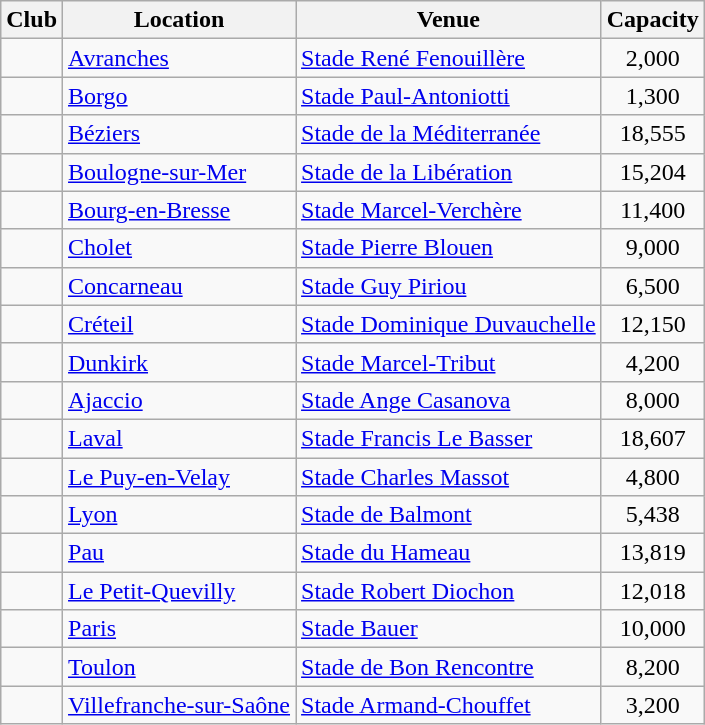<table class="wikitable sortable">
<tr>
<th>Club</th>
<th>Location</th>
<th>Venue</th>
<th>Capacity</th>
</tr>
<tr>
<td></td>
<td><a href='#'>Avranches</a></td>
<td><a href='#'>Stade René Fenouillère</a></td>
<td align="center">2,000</td>
</tr>
<tr>
<td></td>
<td><a href='#'>Borgo</a></td>
<td><a href='#'>Stade Paul-Antoniotti</a></td>
<td align="center">1,300</td>
</tr>
<tr>
<td></td>
<td><a href='#'>Béziers</a></td>
<td><a href='#'>Stade de la Méditerranée</a></td>
<td style="text-align:center;">18,555</td>
</tr>
<tr>
<td></td>
<td><a href='#'>Boulogne-sur-Mer</a></td>
<td><a href='#'>Stade de la Libération</a></td>
<td align="center">15,204</td>
</tr>
<tr>
<td></td>
<td><a href='#'>Bourg-en-Bresse</a></td>
<td><a href='#'>Stade Marcel-Verchère</a></td>
<td align="center">11,400</td>
</tr>
<tr>
<td></td>
<td><a href='#'>Cholet</a></td>
<td><a href='#'>Stade Pierre Blouen</a></td>
<td align="center">9,000</td>
</tr>
<tr>
<td></td>
<td><a href='#'>Concarneau</a></td>
<td><a href='#'>Stade Guy Piriou</a></td>
<td align="center">6,500</td>
</tr>
<tr>
<td></td>
<td><a href='#'>Créteil</a></td>
<td><a href='#'>Stade Dominique Duvauchelle</a></td>
<td align="center">12,150</td>
</tr>
<tr>
<td></td>
<td><a href='#'>Dunkirk</a></td>
<td><a href='#'>Stade Marcel-Tribut</a></td>
<td align="center">4,200</td>
</tr>
<tr>
<td></td>
<td><a href='#'>Ajaccio</a></td>
<td><a href='#'>Stade Ange Casanova</a></td>
<td style="text-align:center;">8,000</td>
</tr>
<tr>
<td></td>
<td><a href='#'>Laval</a></td>
<td><a href='#'>Stade Francis Le Basser</a></td>
<td align="center">18,607</td>
</tr>
<tr>
<td></td>
<td><a href='#'>Le Puy-en-Velay</a></td>
<td><a href='#'>Stade Charles Massot</a></td>
<td align=center>4,800</td>
</tr>
<tr>
<td></td>
<td><a href='#'>Lyon</a></td>
<td><a href='#'>Stade de Balmont</a></td>
<td align="center">5,438</td>
</tr>
<tr>
<td></td>
<td><a href='#'>Pau</a></td>
<td><a href='#'>Stade du Hameau</a></td>
<td align="center">13,819</td>
</tr>
<tr>
<td></td>
<td><a href='#'>Le Petit-Quevilly</a></td>
<td><a href='#'>Stade Robert Diochon</a></td>
<td align="center">12,018</td>
</tr>
<tr>
<td></td>
<td><a href='#'>Paris</a> </td>
<td><a href='#'>Stade Bauer</a></td>
<td style="text-align:center;">10,000</td>
</tr>
<tr>
<td></td>
<td><a href='#'>Toulon</a></td>
<td><a href='#'>Stade de Bon Rencontre</a></td>
<td align=center>8,200</td>
</tr>
<tr>
<td></td>
<td><a href='#'>Villefranche-sur-Saône</a></td>
<td><a href='#'>Stade Armand-Chouffet</a></td>
<td align="center">3,200</td>
</tr>
</table>
